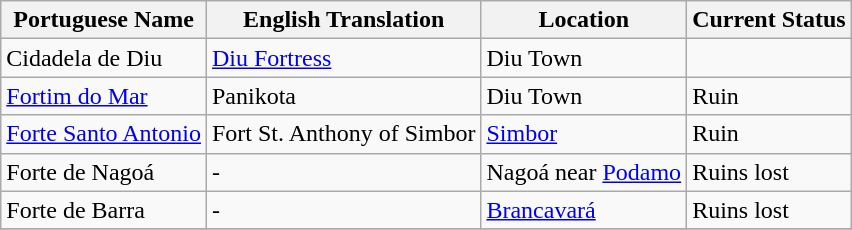<table class="wikitable sortable">
<tr>
<th><strong>Portuguese Name</strong></th>
<th><strong>English Translation</strong></th>
<th><strong>Location</strong></th>
<th><strong>Current Status</strong></th>
</tr>
<tr>
<td>Cidadela de Diu</td>
<td><a href='#'>Diu Fortress</a></td>
<td>Diu Town</td>
<td></td>
</tr>
<tr>
<td><a href='#'>Fortim do Mar</a></td>
<td>Panikota</td>
<td>Diu Town</td>
<td>Ruin</td>
</tr>
<tr>
<td><a href='#'>Forte Santo Antonio</a></td>
<td>Fort St. Anthony of Simbor</td>
<td><a href='#'>Simbor</a></td>
<td>Ruin</td>
</tr>
<tr>
<td>Forte de Nagoá</td>
<td>-</td>
<td>Nagoá near <a href='#'>Podamo</a></td>
<td>Ruins lost</td>
</tr>
<tr>
<td>Forte de Barra</td>
<td>-</td>
<td><a href='#'>Brancavará</a></td>
<td>Ruins lost</td>
</tr>
<tr>
</tr>
</table>
